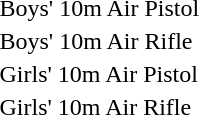<table>
<tr>
<td>Boys' 10m Air Pistol<br></td>
<td></td>
<td></td>
<td></td>
</tr>
<tr>
<td>Boys' 10m Air Rifle<br></td>
<td></td>
<td></td>
<td></td>
</tr>
<tr>
<td>Girls' 10m Air Pistol<br></td>
<td></td>
<td></td>
<td></td>
</tr>
<tr>
<td>Girls' 10m Air Rifle<br></td>
<td></td>
<td></td>
<td></td>
</tr>
</table>
